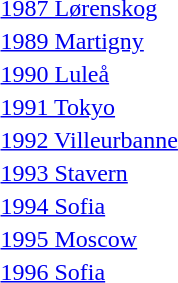<table>
<tr>
<td><a href='#'>1987 Lørenskog</a></td>
<td></td>
<td></td>
<td></td>
</tr>
<tr>
<td><a href='#'>1989 Martigny</a></td>
<td></td>
<td></td>
<td></td>
</tr>
<tr>
<td><a href='#'>1990 Luleå</a></td>
<td></td>
<td></td>
<td></td>
</tr>
<tr>
<td><a href='#'>1991 Tokyo</a></td>
<td></td>
<td></td>
<td></td>
</tr>
<tr>
<td><a href='#'>1992 Villeurbanne</a></td>
<td></td>
<td></td>
<td></td>
</tr>
<tr>
<td><a href='#'>1993 Stavern</a></td>
<td></td>
<td></td>
<td></td>
</tr>
<tr>
<td><a href='#'>1994 Sofia</a></td>
<td></td>
<td></td>
<td></td>
</tr>
<tr>
<td><a href='#'>1995 Moscow</a></td>
<td></td>
<td></td>
<td></td>
</tr>
<tr>
<td><a href='#'>1996 Sofia</a></td>
<td></td>
<td></td>
<td></td>
</tr>
</table>
